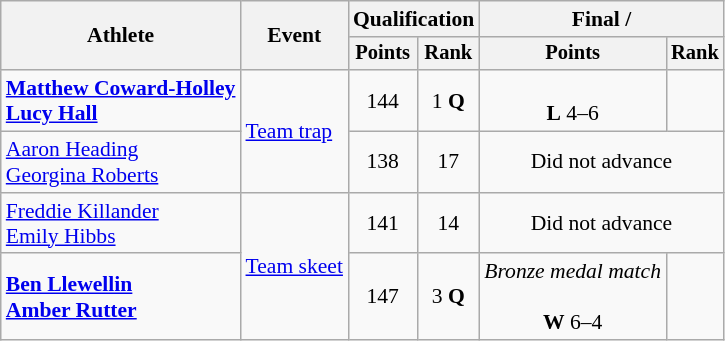<table class=wikitable style=font-size:90%;text-align:center>
<tr>
<th rowspan=2>Athlete</th>
<th rowspan=2>Event</th>
<th colspan=2>Qualification</th>
<th colspan=2>Final / </th>
</tr>
<tr style=font-size:95%>
<th>Points</th>
<th>Rank</th>
<th>Points</th>
<th>Rank</th>
</tr>
<tr>
<td align=left><strong><a href='#'>Matthew Coward-Holley</a></strong><br><strong><a href='#'>Lucy Hall</a></strong></td>
<td rowspan=2 align=left><a href='#'>Team trap</a></td>
<td>144</td>
<td>1 <strong>Q</strong></td>
<td><br><strong>L</strong> 4–6</td>
<td></td>
</tr>
<tr>
<td align=left><a href='#'>Aaron Heading</a><br><a href='#'>Georgina Roberts</a></td>
<td>138</td>
<td>17</td>
<td colspan=2>Did not advance</td>
</tr>
<tr>
<td align=left><a href='#'>Freddie Killander</a><br><a href='#'>Emily Hibbs</a></td>
<td rowspan=2 align=left><a href='#'>Team skeet</a></td>
<td>141</td>
<td>14</td>
<td colspan=2>Did not advance</td>
</tr>
<tr>
<td align=left><strong><a href='#'>Ben Llewellin</a></strong><br><strong><a href='#'>Amber Rutter</a></strong></td>
<td>147</td>
<td>3 <strong>Q</strong></td>
<td><em>Bronze medal match</em><br><br><strong>W</strong> 6–4</td>
<td></td>
</tr>
</table>
